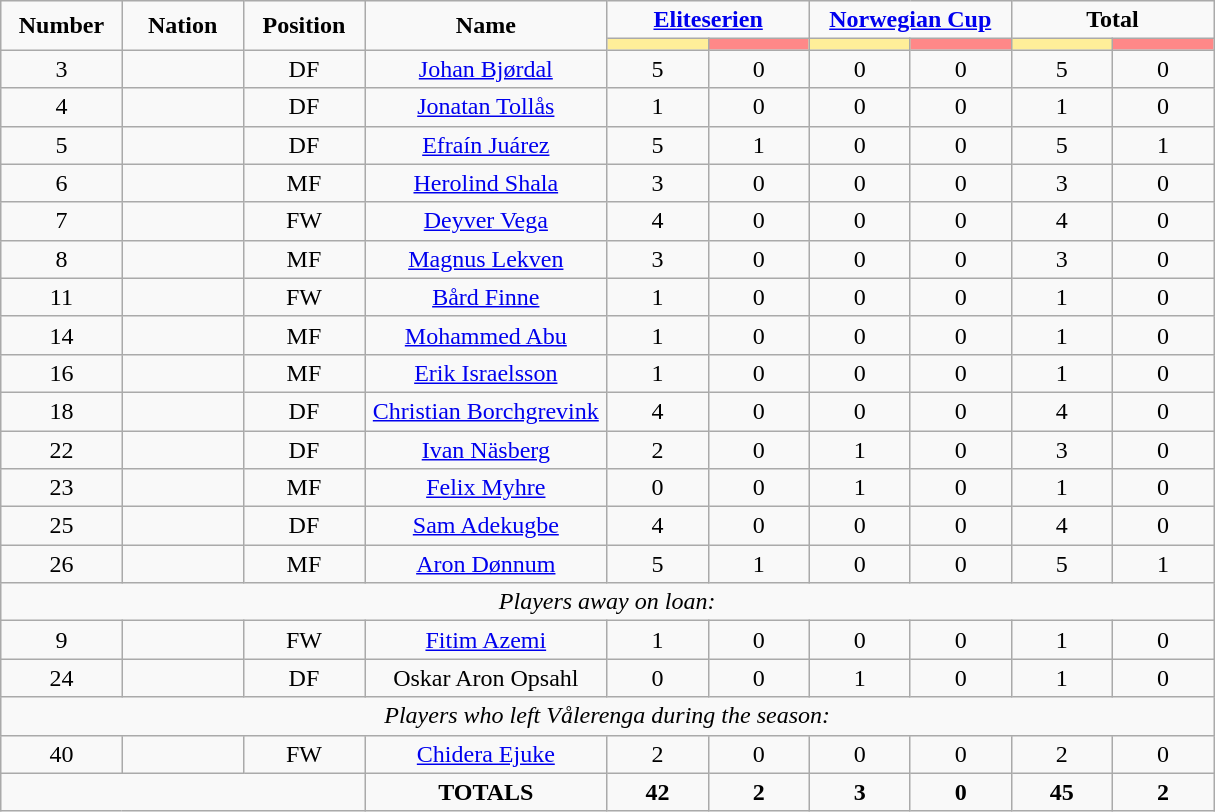<table class="wikitable" style="font-size: 100%; text-align: center;">
<tr>
<td rowspan="2" width="10%" align="center"><strong>Number</strong></td>
<td rowspan="2" width="10%" align="center"><strong>Nation</strong></td>
<td rowspan="2" width="10%" align="center"><strong>Position</strong></td>
<td rowspan="2" width="20%" align="center"><strong>Name</strong></td>
<td colspan="2" align="center"><strong><a href='#'>Eliteserien</a></strong></td>
<td colspan="2" align="center"><strong><a href='#'>Norwegian Cup</a></strong></td>
<td colspan="2" align="center"><strong>Total</strong></td>
</tr>
<tr>
<th width=60 style="background: #FFEE99"></th>
<th width=60 style="background: #FF8888"></th>
<th width=60 style="background: #FFEE99"></th>
<th width=60 style="background: #FF8888"></th>
<th width=60 style="background: #FFEE99"></th>
<th width=60 style="background: #FF8888"></th>
</tr>
<tr>
<td>3</td>
<td></td>
<td>DF</td>
<td><a href='#'>Johan Bjørdal</a></td>
<td>5</td>
<td>0</td>
<td>0</td>
<td>0</td>
<td>5</td>
<td>0</td>
</tr>
<tr>
<td>4</td>
<td></td>
<td>DF</td>
<td><a href='#'>Jonatan Tollås</a></td>
<td>1</td>
<td>0</td>
<td>0</td>
<td>0</td>
<td>1</td>
<td>0</td>
</tr>
<tr>
<td>5</td>
<td></td>
<td>DF</td>
<td><a href='#'>Efraín Juárez</a></td>
<td>5</td>
<td>1</td>
<td>0</td>
<td>0</td>
<td>5</td>
<td>1</td>
</tr>
<tr>
<td>6</td>
<td></td>
<td>MF</td>
<td><a href='#'>Herolind Shala</a></td>
<td>3</td>
<td>0</td>
<td>0</td>
<td>0</td>
<td>3</td>
<td>0</td>
</tr>
<tr>
<td>7</td>
<td></td>
<td>FW</td>
<td><a href='#'>Deyver Vega</a></td>
<td>4</td>
<td>0</td>
<td>0</td>
<td>0</td>
<td>4</td>
<td>0</td>
</tr>
<tr>
<td>8</td>
<td></td>
<td>MF</td>
<td><a href='#'>Magnus Lekven</a></td>
<td>3</td>
<td>0</td>
<td>0</td>
<td>0</td>
<td>3</td>
<td>0</td>
</tr>
<tr>
<td>11</td>
<td></td>
<td>FW</td>
<td><a href='#'>Bård Finne</a></td>
<td>1</td>
<td>0</td>
<td>0</td>
<td>0</td>
<td>1</td>
<td>0</td>
</tr>
<tr>
<td>14</td>
<td></td>
<td>MF</td>
<td><a href='#'>Mohammed Abu</a></td>
<td>1</td>
<td>0</td>
<td>0</td>
<td>0</td>
<td>1</td>
<td>0</td>
</tr>
<tr>
<td>16</td>
<td></td>
<td>MF</td>
<td><a href='#'>Erik Israelsson</a></td>
<td>1</td>
<td>0</td>
<td>0</td>
<td>0</td>
<td>1</td>
<td>0</td>
</tr>
<tr>
<td>18</td>
<td></td>
<td>DF</td>
<td><a href='#'>Christian Borchgrevink</a></td>
<td>4</td>
<td>0</td>
<td>0</td>
<td>0</td>
<td>4</td>
<td>0</td>
</tr>
<tr>
<td>22</td>
<td></td>
<td>DF</td>
<td><a href='#'>Ivan Näsberg</a></td>
<td>2</td>
<td>0</td>
<td>1</td>
<td>0</td>
<td>3</td>
<td>0</td>
</tr>
<tr>
<td>23</td>
<td></td>
<td>MF</td>
<td><a href='#'>Felix Myhre</a></td>
<td>0</td>
<td>0</td>
<td>1</td>
<td>0</td>
<td>1</td>
<td>0</td>
</tr>
<tr>
<td>25</td>
<td></td>
<td>DF</td>
<td><a href='#'>Sam Adekugbe</a></td>
<td>4</td>
<td>0</td>
<td>0</td>
<td>0</td>
<td>4</td>
<td>0</td>
</tr>
<tr>
<td>26</td>
<td></td>
<td>MF</td>
<td><a href='#'>Aron Dønnum</a></td>
<td>5</td>
<td>1</td>
<td>0</td>
<td>0</td>
<td>5</td>
<td>1</td>
</tr>
<tr>
<td colspan="14"><em>Players away on loan:</em></td>
</tr>
<tr>
<td>9</td>
<td></td>
<td>FW</td>
<td><a href='#'>Fitim Azemi</a></td>
<td>1</td>
<td>0</td>
<td>0</td>
<td>0</td>
<td>1</td>
<td>0</td>
</tr>
<tr>
<td>24</td>
<td></td>
<td>DF</td>
<td>Oskar Aron Opsahl</td>
<td>0</td>
<td>0</td>
<td>1</td>
<td>0</td>
<td>1</td>
<td>0</td>
</tr>
<tr>
<td colspan="14"><em>Players who left Vålerenga  during the season:</em></td>
</tr>
<tr>
<td>40</td>
<td></td>
<td>FW</td>
<td><a href='#'>Chidera Ejuke</a></td>
<td>2</td>
<td>0</td>
<td>0</td>
<td>0</td>
<td>2</td>
<td>0</td>
</tr>
<tr>
<td colspan="3"></td>
<td><strong>TOTALS</strong></td>
<td><strong>42</strong></td>
<td><strong>2</strong></td>
<td><strong>3</strong></td>
<td><strong>0</strong></td>
<td><strong>45</strong></td>
<td><strong>2</strong></td>
</tr>
</table>
